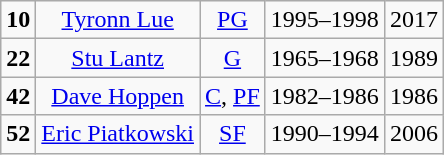<table class=wikitable style="text-align:center">
<tr>
<td><strong>10</strong></td>
<td><a href='#'>Tyronn Lue</a></td>
<td><a href='#'>PG</a></td>
<td>1995–1998</td>
<td>2017</td>
</tr>
<tr>
<td><strong>22</strong></td>
<td><a href='#'>Stu Lantz</a></td>
<td><a href='#'>G</a></td>
<td>1965–1968</td>
<td>1989</td>
</tr>
<tr>
<td><strong>42</strong></td>
<td><a href='#'>Dave Hoppen</a></td>
<td><a href='#'>C</a>, <a href='#'>PF</a></td>
<td>1982–1986</td>
<td>1986</td>
</tr>
<tr>
<td><strong>52</strong></td>
<td><a href='#'>Eric Piatkowski</a></td>
<td><a href='#'>SF</a></td>
<td>1990–1994</td>
<td>2006</td>
</tr>
</table>
